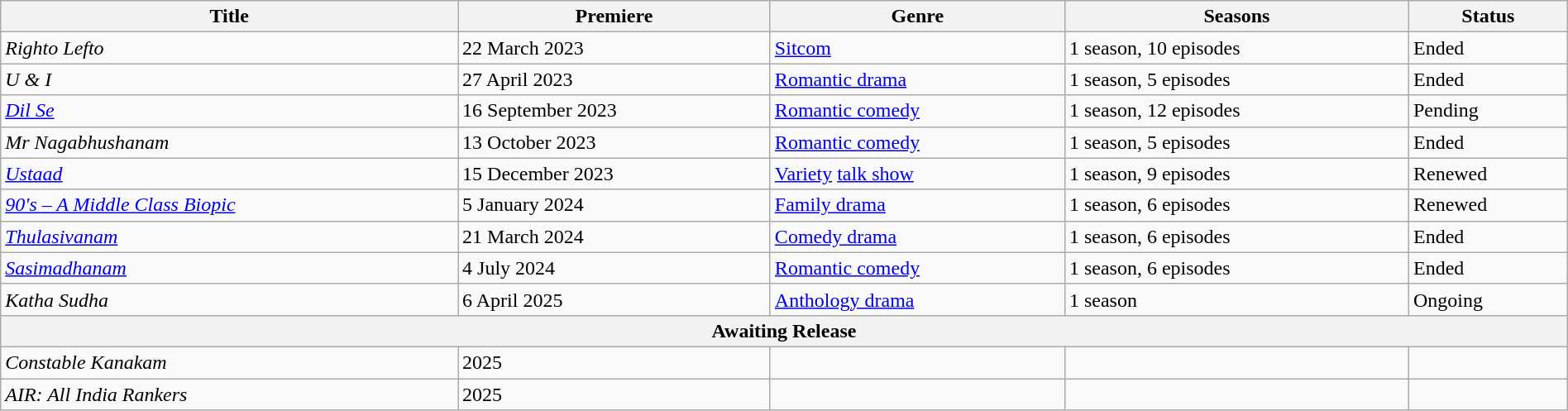<table class="wikitable sortable" style="width:100%;">
<tr>
<th>Title</th>
<th>Premiere</th>
<th>Genre</th>
<th>Seasons</th>
<th>Status</th>
</tr>
<tr>
<td><em>Righto Lefto</em></td>
<td>22 March 2023</td>
<td><a href='#'>Sitcom</a></td>
<td>1 season, 10 episodes</td>
<td>Ended</td>
</tr>
<tr>
<td><em>U & I</em></td>
<td>27 April 2023</td>
<td><a href='#'>Romantic drama</a></td>
<td>1 season, 5 episodes</td>
<td>Ended</td>
</tr>
<tr>
<td><a href='#'><em>Dil Se</em></a></td>
<td>16 September 2023</td>
<td><a href='#'>Romantic comedy</a></td>
<td>1 season, 12 episodes</td>
<td>Pending</td>
</tr>
<tr>
<td><em>Mr Nagabhushanam</em></td>
<td>13 October 2023</td>
<td><a href='#'>Romantic comedy</a></td>
<td>1 season, 5 episodes</td>
<td>Ended</td>
</tr>
<tr>
<td><a href='#'><em>Ustaad</em></a></td>
<td>15 December 2023</td>
<td><a href='#'>Variety</a> <a href='#'>talk show</a></td>
<td>1 season, 9 episodes</td>
<td>Renewed</td>
</tr>
<tr>
<td><em><a href='#'>90's – A Middle Class Biopic</a></em></td>
<td>5 January 2024</td>
<td><a href='#'>Family drama</a></td>
<td>1 season, 6 episodes</td>
<td>Renewed</td>
</tr>
<tr>
<td><em><a href='#'>Thulasivanam</a></em></td>
<td>21 March 2024</td>
<td><a href='#'>Comedy drama</a></td>
<td>1 season, 6 episodes</td>
<td>Ended</td>
</tr>
<tr>
<td><em><a href='#'>Sasimadhanam</a></em></td>
<td>4 July 2024</td>
<td><a href='#'>Romantic comedy</a></td>
<td>1 season, 6 episodes</td>
<td>Ended</td>
</tr>
<tr>
<td><em>Katha Sudha</em></td>
<td>6 April 2025</td>
<td><a href='#'>Anthology drama</a></td>
<td>1 season</td>
<td>Ongoing</td>
</tr>
<tr>
<th colspan="5">Awaiting Release</th>
</tr>
<tr>
<td><em>Constable Kanakam</em></td>
<td>2025</td>
<td></td>
<td></td>
<td></td>
</tr>
<tr>
<td><em>AIR: All India Rankers</em></td>
<td>2025</td>
<td></td>
<td></td>
<td></td>
</tr>
</table>
